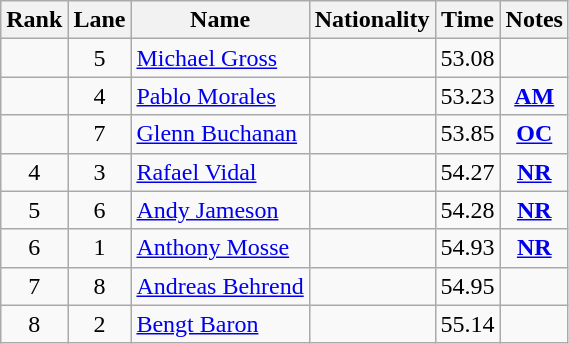<table class="wikitable sortable" style="text-align:center">
<tr>
<th>Rank</th>
<th>Lane</th>
<th>Name</th>
<th>Nationality</th>
<th>Time</th>
<th>Notes</th>
</tr>
<tr>
<td></td>
<td>5</td>
<td align=left><a href='#'>Michael Gross</a></td>
<td align=left></td>
<td>53.08</td>
<td></td>
</tr>
<tr>
<td></td>
<td>4</td>
<td align=left><a href='#'>Pablo Morales</a></td>
<td align=left></td>
<td>53.23</td>
<td><strong><a href='#'>AM</a></strong></td>
</tr>
<tr>
<td></td>
<td>7</td>
<td align=left><a href='#'>Glenn Buchanan</a></td>
<td align=left></td>
<td>53.85</td>
<td><strong><a href='#'>OC</a></strong></td>
</tr>
<tr>
<td>4</td>
<td>3</td>
<td align=left><a href='#'>Rafael Vidal</a></td>
<td align=left></td>
<td>54.27</td>
<td><strong><a href='#'>NR</a></strong></td>
</tr>
<tr>
<td>5</td>
<td>6</td>
<td align=left><a href='#'>Andy Jameson</a></td>
<td align=left></td>
<td>54.28</td>
<td><strong><a href='#'>NR</a></strong></td>
</tr>
<tr>
<td>6</td>
<td>1</td>
<td align=left><a href='#'>Anthony Mosse</a></td>
<td align=left></td>
<td>54.93</td>
<td><strong><a href='#'>NR</a></strong></td>
</tr>
<tr>
<td>7</td>
<td>8</td>
<td align=left><a href='#'>Andreas Behrend</a></td>
<td align=left></td>
<td>54.95</td>
<td></td>
</tr>
<tr>
<td>8</td>
<td>2</td>
<td align=left><a href='#'>Bengt Baron</a></td>
<td align=left></td>
<td>55.14</td>
<td></td>
</tr>
</table>
